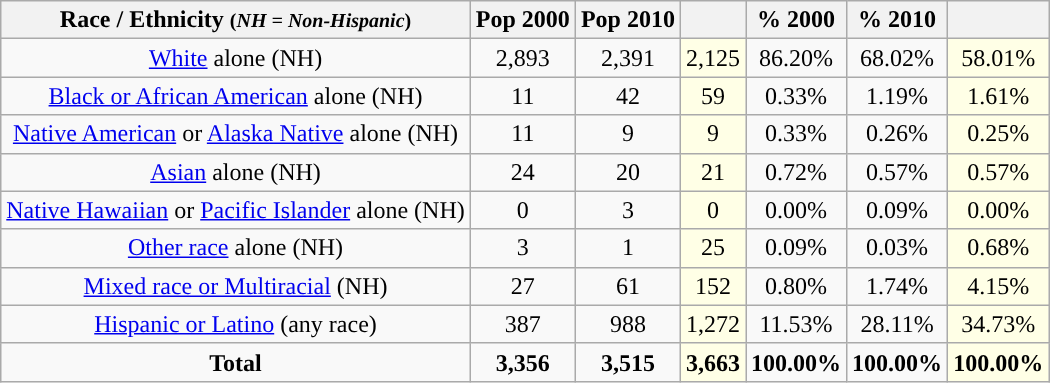<table class="wikitable" style="text-align:center;">
<tr>
<th>Race / Ethnicity <small>(<em>NH = Non-Hispanic</em>)</small></th>
<th>Pop 2000</th>
<th>Pop 2010</th>
<th></th>
<th>% 2000</th>
<th>% 2010</th>
<th></th>
</tr>
<tr>
<td><a href='#'>White</a> alone (NH)</td>
<td>2,893</td>
<td>2,391</td>
<td style='background: #ffffe6;'>2,125</td>
<td>86.20%</td>
<td>68.02%</td>
<td style='background: #ffffe6;'>58.01%</td>
</tr>
<tr>
<td><a href='#'>Black or African American</a> alone (NH)</td>
<td>11</td>
<td>42</td>
<td style='background: #ffffe6;'>59</td>
<td>0.33%</td>
<td>1.19%</td>
<td style='background: #ffffe6;'>1.61%</td>
</tr>
<tr>
<td><a href='#'>Native American</a> or <a href='#'>Alaska Native</a> alone (NH)</td>
<td>11</td>
<td>9</td>
<td style='background: #ffffe6;'>9</td>
<td>0.33%</td>
<td>0.26%</td>
<td style='background: #ffffe6;'>0.25%</td>
</tr>
<tr>
<td><a href='#'>Asian</a> alone (NH)</td>
<td>24</td>
<td>20</td>
<td style='background: #ffffe6;'>21</td>
<td>0.72%</td>
<td>0.57%</td>
<td style='background: #ffffe6;'>0.57%</td>
</tr>
<tr>
<td><a href='#'>Native Hawaiian</a> or <a href='#'>Pacific Islander</a> alone (NH)</td>
<td>0</td>
<td>3</td>
<td style='background: #ffffe6;'>0</td>
<td>0.00%</td>
<td>0.09%</td>
<td style='background: #ffffe6;'>0.00%</td>
</tr>
<tr>
<td><a href='#'>Other race</a> alone (NH)</td>
<td>3</td>
<td>1</td>
<td style='background: #ffffe6;'>25</td>
<td>0.09%</td>
<td>0.03%</td>
<td style='background: #ffffe6;'>0.68%</td>
</tr>
<tr>
<td><a href='#'>Mixed race or Multiracial</a> (NH)</td>
<td>27</td>
<td>61</td>
<td style='background: #ffffe6;'>152</td>
<td>0.80%</td>
<td>1.74%</td>
<td style='background: #ffffe6;'>4.15%</td>
</tr>
<tr>
<td><a href='#'>Hispanic or Latino</a> (any race)</td>
<td>387</td>
<td>988</td>
<td style='background: #ffffe6;'>1,272</td>
<td>11.53%</td>
<td>28.11%</td>
<td style='background: #ffffe6;'>34.73%</td>
</tr>
<tr>
<td><strong>Total</strong></td>
<td><strong>3,356</strong></td>
<td><strong>3,515</strong></td>
<td style='background: #ffffe6;'><strong>3,663</strong></td>
<td><strong>100.00%</strong></td>
<td><strong>100.00%</strong></td>
<td style='background: #ffffe6;'><strong>100.00%</strong></td>
</tr>
</table>
